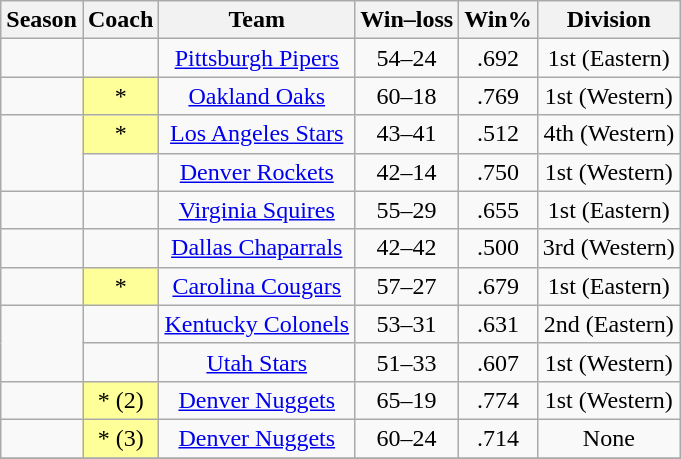<table class="wikitable" style="text-align:center">
<tr>
<th>Season</th>
<th>Coach</th>
<th>Team</th>
<th>Win–loss</th>
<th>Win%</th>
<th>Division</th>
</tr>
<tr>
<td></td>
<td></td>
<td><a href='#'>Pittsburgh Pipers</a></td>
<td>54–24</td>
<td>.692</td>
<td>1st (Eastern)</td>
</tr>
<tr>
<td></td>
<td style=background-color:#FFFF99>*</td>
<td><a href='#'>Oakland Oaks</a></td>
<td>60–18</td>
<td>.769</td>
<td>1st (Western)</td>
</tr>
<tr>
<td rowspan=2></td>
<td style=background-color:#FFFF99>*</td>
<td><a href='#'>Los Angeles Stars</a></td>
<td>43–41</td>
<td>.512</td>
<td>4th (Western)</td>
</tr>
<tr>
<td></td>
<td><a href='#'>Denver Rockets</a></td>
<td>42–14</td>
<td>.750</td>
<td>1st (Western)</td>
</tr>
<tr>
<td></td>
<td></td>
<td><a href='#'>Virginia Squires</a></td>
<td>55–29</td>
<td>.655</td>
<td>1st (Eastern)</td>
</tr>
<tr>
<td></td>
<td></td>
<td><a href='#'>Dallas Chaparrals</a></td>
<td>42–42</td>
<td>.500</td>
<td>3rd (Western)</td>
</tr>
<tr>
<td></td>
<td style=background-color:#FFFF99>*</td>
<td><a href='#'>Carolina Cougars</a></td>
<td>57–27</td>
<td>.679</td>
<td>1st (Eastern)</td>
</tr>
<tr>
<td rowspan=2></td>
<td></td>
<td><a href='#'>Kentucky Colonels</a></td>
<td>53–31</td>
<td>.631</td>
<td>2nd (Eastern)</td>
</tr>
<tr>
<td></td>
<td><a href='#'>Utah Stars</a></td>
<td>51–33</td>
<td>.607</td>
<td>1st (Western)</td>
</tr>
<tr>
<td></td>
<td style=background-color:#FFFF99>* (2)</td>
<td><a href='#'>Denver Nuggets</a></td>
<td>65–19</td>
<td>.774</td>
<td>1st (Western)</td>
</tr>
<tr>
<td></td>
<td style=background-color:#FFFF99>* (3)</td>
<td><a href='#'>Denver Nuggets</a></td>
<td>60–24</td>
<td>.714</td>
<td>None</td>
</tr>
<tr style="background-color:#f1f1f1;vertical-align:top;">
</tr>
</table>
